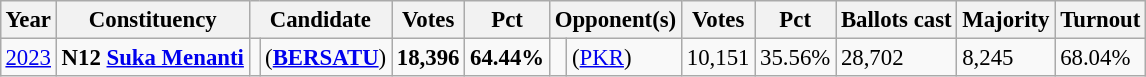<table class="wikitable" style="margin:0.5em ; font-size:95%">
<tr>
<th>Year</th>
<th>Constituency</th>
<th colspan=2>Candidate</th>
<th>Votes</th>
<th>Pct</th>
<th colspan=2>Opponent(s)</th>
<th>Votes</th>
<th>Pct</th>
<th>Ballots cast</th>
<th>Majority</th>
<th>Turnout</th>
</tr>
<tr>
<td><a href='#'>2023</a></td>
<td><strong>N12 <a href='#'>Suka Menanti</a></strong></td>
<td bgcolor=></td>
<td> (<a href='#'><strong>BERSATU</strong></a>)</td>
<td align="right"><strong>18,396</strong></td>
<td><strong>64.44%</strong></td>
<td></td>
<td> (<a href='#'>PKR</a>)</td>
<td align="right">10,151</td>
<td>35.56%</td>
<td>28,702</td>
<td>8,245</td>
<td>68.04%</td>
</tr>
</table>
